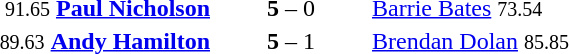<table style="text-align:center">
<tr>
<th width=223></th>
<th width=100></th>
<th width=223></th>
</tr>
<tr>
<td align=right><small><span>91.65</span></small> <strong><a href='#'>Paul Nicholson</a></strong> </td>
<td><strong>5</strong> – 0</td>
<td align=left> <a href='#'>Barrie Bates</a> <small><span>73.54</span></small></td>
</tr>
<tr>
<td align=right><small><span>89.63</span></small> <strong><a href='#'>Andy Hamilton</a></strong> </td>
<td><strong>5</strong> – 1</td>
<td align=left> <a href='#'>Brendan Dolan</a> <small><span>85.85</span></small></td>
</tr>
</table>
